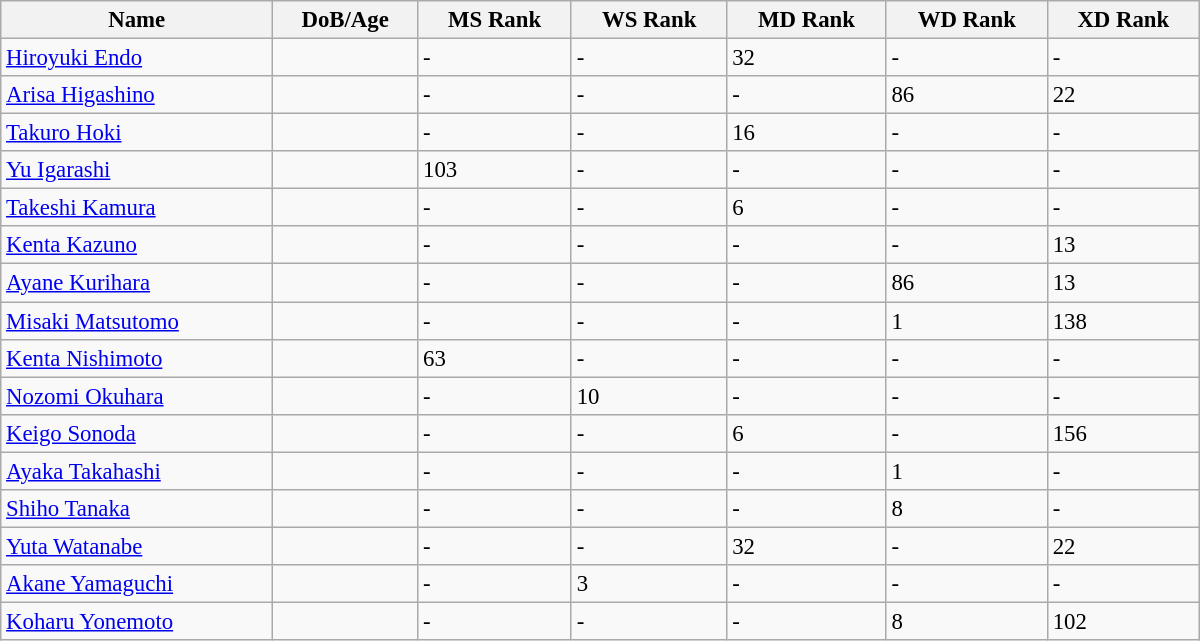<table class="wikitable"  style="width:800px; font-size:95%;">
<tr>
<th align="left">Name</th>
<th align="left">DoB/Age</th>
<th align="left">MS Rank</th>
<th align="left">WS Rank</th>
<th align="left">MD Rank</th>
<th align="left">WD Rank</th>
<th align="left">XD Rank</th>
</tr>
<tr>
<td><a href='#'>Hiroyuki Endo</a></td>
<td></td>
<td>-</td>
<td>-</td>
<td>32</td>
<td>-</td>
<td>-</td>
</tr>
<tr>
<td><a href='#'>Arisa Higashino</a></td>
<td></td>
<td>-</td>
<td>-</td>
<td>-</td>
<td>86</td>
<td>22</td>
</tr>
<tr>
<td><a href='#'>Takuro Hoki</a></td>
<td></td>
<td>-</td>
<td>-</td>
<td>16</td>
<td>-</td>
<td>-</td>
</tr>
<tr>
<td><a href='#'>Yu Igarashi</a></td>
<td></td>
<td>103</td>
<td>-</td>
<td>-</td>
<td>-</td>
<td>-</td>
</tr>
<tr>
<td><a href='#'>Takeshi Kamura</a></td>
<td></td>
<td>-</td>
<td>-</td>
<td>6</td>
<td>-</td>
<td>-</td>
</tr>
<tr>
<td><a href='#'>Kenta Kazuno</a></td>
<td></td>
<td>-</td>
<td>-</td>
<td>-</td>
<td>-</td>
<td>13</td>
</tr>
<tr>
<td><a href='#'>Ayane Kurihara</a></td>
<td></td>
<td>-</td>
<td>-</td>
<td>-</td>
<td>86</td>
<td>13</td>
</tr>
<tr>
<td><a href='#'>Misaki Matsutomo</a></td>
<td></td>
<td>-</td>
<td>-</td>
<td>-</td>
<td>1</td>
<td>138</td>
</tr>
<tr>
<td><a href='#'>Kenta Nishimoto</a></td>
<td></td>
<td>63</td>
<td>-</td>
<td>-</td>
<td>-</td>
<td>-</td>
</tr>
<tr>
<td><a href='#'>Nozomi Okuhara</a></td>
<td></td>
<td>-</td>
<td>10</td>
<td>-</td>
<td>-</td>
<td>-</td>
</tr>
<tr>
<td><a href='#'>Keigo Sonoda</a></td>
<td></td>
<td>-</td>
<td>-</td>
<td>6</td>
<td>-</td>
<td>156</td>
</tr>
<tr>
<td><a href='#'>Ayaka Takahashi</a></td>
<td></td>
<td>-</td>
<td>-</td>
<td>-</td>
<td>1</td>
<td>-</td>
</tr>
<tr>
<td><a href='#'>Shiho Tanaka</a></td>
<td></td>
<td>-</td>
<td>-</td>
<td>-</td>
<td>8</td>
<td>-</td>
</tr>
<tr>
<td><a href='#'>Yuta Watanabe</a></td>
<td></td>
<td>-</td>
<td>-</td>
<td>32</td>
<td>-</td>
<td>22</td>
</tr>
<tr>
<td><a href='#'>Akane Yamaguchi</a></td>
<td></td>
<td>-</td>
<td>3</td>
<td>-</td>
<td>-</td>
<td>-</td>
</tr>
<tr>
<td><a href='#'>Koharu Yonemoto</a></td>
<td></td>
<td>-</td>
<td>-</td>
<td>-</td>
<td>8</td>
<td>102</td>
</tr>
</table>
